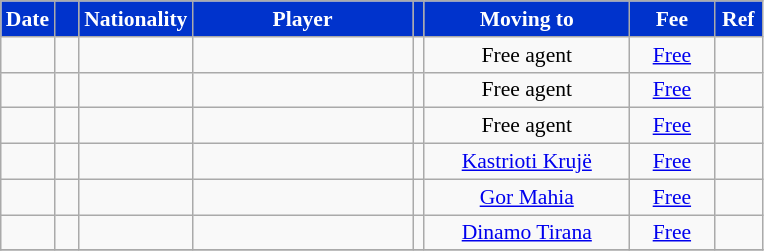<table class="wikitable"  style="text-align:center; font-size:90%; ">
<tr>
<th style="background:#03c; color:white; width:15px;">Date</th>
<th style="background:#03c; color:white; width:10px;"></th>
<th style="background:#03c; color:white; width:10px;">Nationality</th>
<th style="background:#03c; color:white; width:140px;">Player</th>
<th style="background:#03c; color:white; width:1px;"></th>
<th style="background:#03c; color:white; width:130px;">Moving to</th>
<th style="background:#03c; color:white; width:50px;">Fee</th>
<th style="background:#03c; color:white; width:25px;">Ref</th>
</tr>
<tr>
<td></td>
<td align=center></td>
<td></td>
<td></td>
<td></td>
<td>Free agent</td>
<td align=center><a href='#'>Free</a></td>
<td align=center></td>
</tr>
<tr>
<td></td>
<td align=center></td>
<td></td>
<td></td>
<td></td>
<td>Free agent</td>
<td align=center><a href='#'>Free</a></td>
<td align=center></td>
</tr>
<tr>
<td></td>
<td align=center></td>
<td></td>
<td></td>
<td></td>
<td>Free agent</td>
<td align=center><a href='#'>Free</a></td>
<td align=center></td>
</tr>
<tr>
<td></td>
<td align=center></td>
<td></td>
<td></td>
<td></td>
<td><a href='#'>Kastrioti Krujë</a></td>
<td align=center><a href='#'>Free</a></td>
<td align=center></td>
</tr>
<tr>
<td></td>
<td align=center></td>
<td></td>
<td></td>
<td></td>
<td><a href='#'>Gor Mahia</a></td>
<td align=center><a href='#'>Free</a></td>
<td align=center></td>
</tr>
<tr>
<td></td>
<td align=center></td>
<td></td>
<td></td>
<td></td>
<td><a href='#'>Dinamo Tirana</a></td>
<td align=center><a href='#'>Free</a></td>
<td align=center></td>
</tr>
<tr>
</tr>
</table>
